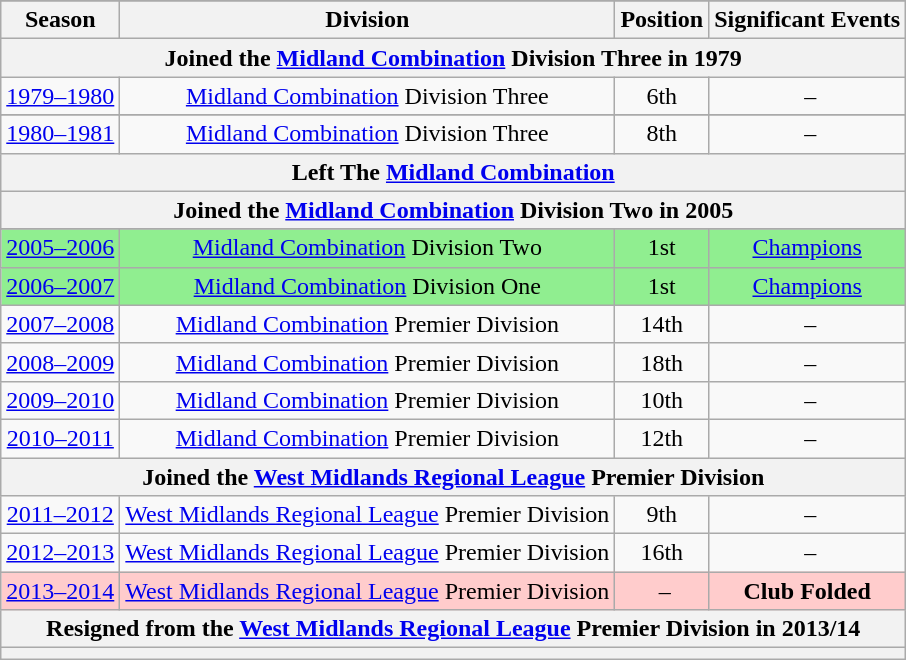<table class="wikitable" style="text-align: center">
<tr>
</tr>
<tr>
<th>Season</th>
<th>Division</th>
<th>Position</th>
<th>Significant Events</th>
</tr>
<tr>
<th colspan=4><strong>Joined the <a href='#'>Midland Combination</a> Division Three in 1979</strong></th>
</tr>
<tr>
<td><a href='#'>1979–1980</a></td>
<td><a href='#'>Midland Combination</a> Division Three</td>
<td>6th</td>
<td> –</td>
</tr>
<tr>
</tr>
<tr>
<td><a href='#'>1980–1981</a></td>
<td><a href='#'>Midland Combination</a> Division Three</td>
<td>8th</td>
<td> –</td>
</tr>
<tr>
<th colspan=4><strong>Left The <a href='#'>Midland Combination</a></strong></th>
</tr>
<tr>
<th colspan=4><strong>Joined the <a href='#'>Midland Combination</a> Division Two in 2005</strong></th>
</tr>
<tr>
</tr>
<tr style="background: #90EE90;">
<td><a href='#'>2005–2006</a></td>
<td><a href='#'>Midland Combination</a> Division Two</td>
<td>1st</td>
<td><a href='#'>Champions</a></td>
</tr>
<tr style="background: #90EE90;">
<td><a href='#'>2006–2007</a></td>
<td><a href='#'>Midland Combination</a> Division One</td>
<td>1st</td>
<td><a href='#'>Champions</a></td>
</tr>
<tr>
<td><a href='#'>2007–2008</a></td>
<td><a href='#'>Midland Combination</a> Premier Division</td>
<td>14th</td>
<td> –</td>
</tr>
<tr>
<td><a href='#'>2008–2009</a></td>
<td><a href='#'>Midland Combination</a> Premier Division</td>
<td>18th</td>
<td> –</td>
</tr>
<tr>
<td><a href='#'>2009–2010</a></td>
<td><a href='#'>Midland Combination</a> Premier Division</td>
<td>10th</td>
<td> –</td>
</tr>
<tr>
<td><a href='#'>2010–2011</a></td>
<td><a href='#'>Midland Combination</a> Premier Division</td>
<td>12th</td>
<td> –</td>
</tr>
<tr>
<th colspan=4><strong>Joined the <a href='#'>West Midlands Regional League</a> Premier Division</strong></th>
</tr>
<tr>
<td><a href='#'>2011–2012</a></td>
<td><a href='#'>West Midlands Regional League</a> Premier Division</td>
<td>9th</td>
<td> –</td>
</tr>
<tr>
<td><a href='#'>2012–2013</a></td>
<td><a href='#'>West Midlands Regional League</a> Premier Division</td>
<td>16th</td>
<td> –</td>
</tr>
<tr style="background: #ffcccc;">
<td><a href='#'>2013–2014</a></td>
<td><a href='#'>West Midlands Regional League</a> Premier Division</td>
<td> –</td>
<td><strong>Club Folded</strong></td>
</tr>
<tr>
<th colspan=4><strong>Resigned from the <a href='#'>West Midlands Regional League</a> Premier Division in 2013/14</strong></th>
</tr>
<tr>
<th colspan="4"></th>
</tr>
</table>
